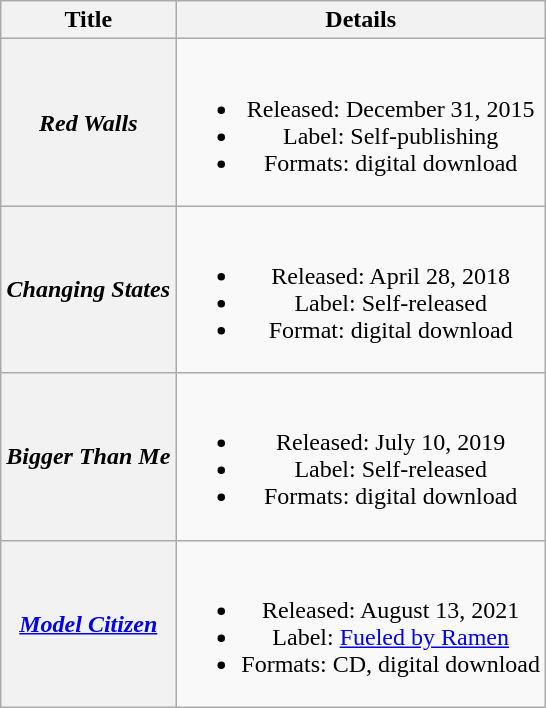<table class="wikitable plainrowheaders" style="text-align:center;">
<tr>
<th scope="col">Title</th>
<th scope="col">Details</th>
</tr>
<tr>
<th scope="row"><em>Red Walls</em></th>
<td><br><ul><li>Released: December 31, 2015</li><li>Label: Self-publishing</li><li>Formats: digital download</li></ul></td>
</tr>
<tr>
<th scope="row"><em>Changing States</em></th>
<td><br><ul><li>Released: April 28, 2018</li><li>Label: Self-released</li><li>Format: digital download</li></ul></td>
</tr>
<tr>
<th scope="row"><em>Bigger Than Me</em></th>
<td><br><ul><li>Released: July 10, 2019</li><li>Label: Self-released</li><li>Formats: digital download</li></ul></td>
</tr>
<tr>
<th scope="row"><em><a href='#'>Model Citizen</a></em></th>
<td><br><ul><li>Released: August 13, 2021</li><li>Label: <a href='#'>Fueled by Ramen</a></li><li>Formats: CD, digital download</li></ul></td>
</tr>
</table>
